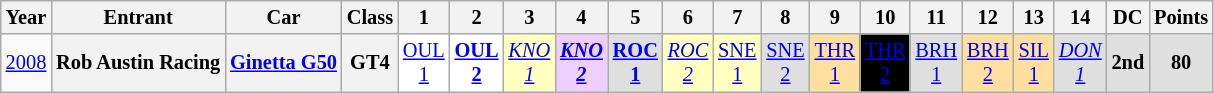<table class="wikitable" style="text-align:center; font-size:85%">
<tr>
<th>Year</th>
<th>Entrant</th>
<th>Car</th>
<th>Class</th>
<th>1</th>
<th>2</th>
<th>3</th>
<th>4</th>
<th>5</th>
<th>6</th>
<th>7</th>
<th>8</th>
<th>9</th>
<th>10</th>
<th>11</th>
<th>12</th>
<th>13</th>
<th>14</th>
<th>DC</th>
<th>Points</th>
</tr>
<tr>
<td><a href='#'>2008</a></td>
<th nowrap>Rob Austin Racing</th>
<th nowrap><a href='#'>Ginetta G50</a></th>
<th>GT4</th>
<td style="background:#FFFFFF;"><a href='#'>OUL<br>1</a><br></td>
<td style="background:#FFFFFF;"><strong><a href='#'>OUL<br>2</a></strong><br></td>
<td style="background:#ffffbf;"><em><a href='#'>KNO<br>1</a></em><br></td>
<td style="background:#EFCFFF;"><strong><em><a href='#'>KNO<br>2</a></em></strong><br></td>
<td style="background:#dfdfdf;"><strong><a href='#'>ROC<br>1</a></strong><br></td>
<td style="background:#ffffbf;"><em><a href='#'>ROC<br>2</a></em><br></td>
<td style="background:#ffffbf;"><a href='#'>SNE<br>1</a><br></td>
<td style="background:#dfdfdf;"><a href='#'>SNE<br>2</a><br></td>
<td style="background:#ffdf9f;"><a href='#'>THR<br>1</a><br></td>
<td style="background:#000000; color:white"><a href='#'><span>THR<br>2</span></a><br></td>
<td style="background:#dfdfdf;"><a href='#'>BRH<br>1</a><br></td>
<td style="background:#ffdf9f;"><a href='#'>BRH<br>2</a><br></td>
<td style="background:#ffdf9f;"><a href='#'>SIL<br>1</a><br></td>
<td style="background:#dfdfdf;"><em><a href='#'>DON<br>1</a></em><br></td>
<td style="background:#dfdfdf;"><strong>2nd</strong></td>
<td style="background:#dfdfdf;"><strong>80</strong></td>
</tr>
</table>
